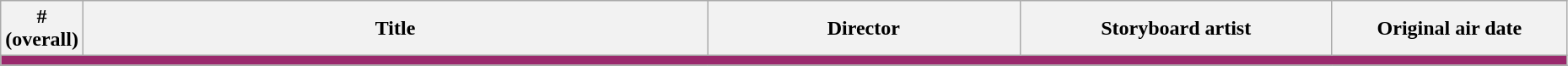<table class="wikitable" style="width:98%;">
<tr>
<th width= 5%>#<br>(overall)</th>
<th width=40%>Title</th>
<th width=20%>Director</th>
<th width=20%>Storyboard artist</th>
<th width=15%>Original air date</th>
</tr>
<tr>
<td colspan="5" style="background:#9A296D;"></td>
</tr>
<tr>
</tr>
</table>
